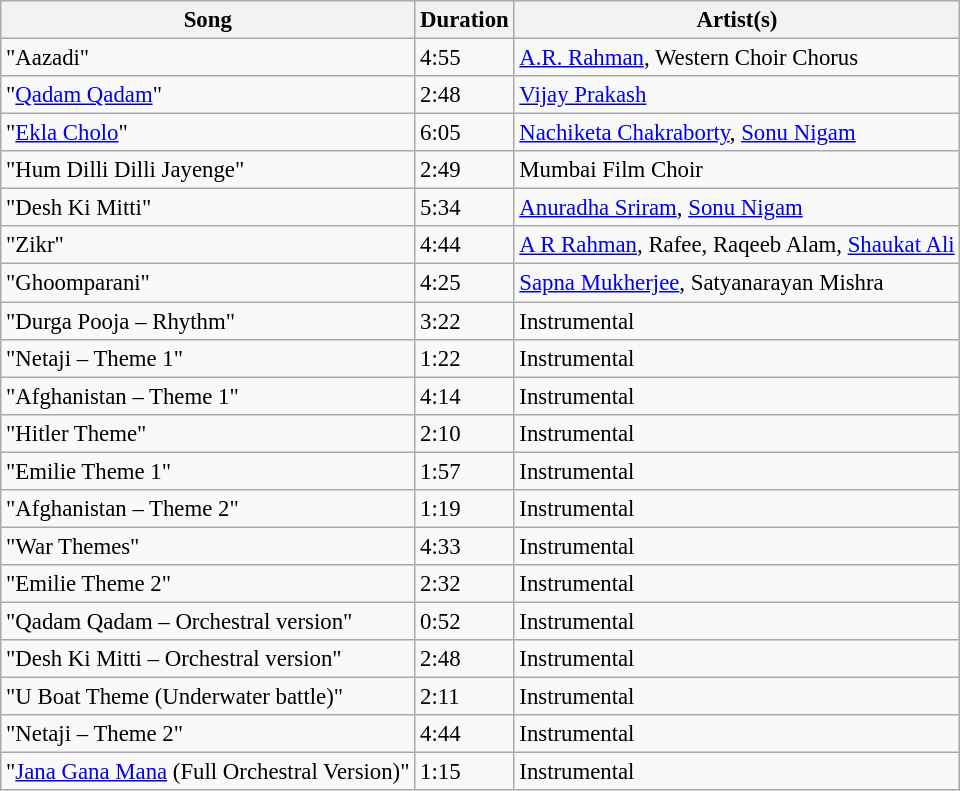<table class="wikitable tracklist" style="font-size:95%;">
<tr>
<th>Song</th>
<th>Duration</th>
<th>Artist(s)</th>
</tr>
<tr>
<td>"Aazadi"</td>
<td>4:55</td>
<td><a href='#'>A.R. Rahman</a>, Western Choir Chorus</td>
</tr>
<tr>
<td>"<a href='#'>Qadam Qadam</a>"</td>
<td>2:48</td>
<td><a href='#'>Vijay Prakash</a></td>
</tr>
<tr>
<td>"<a href='#'>Ekla Cholo</a>"</td>
<td>6:05</td>
<td><a href='#'>Nachiketa Chakraborty</a>, <a href='#'>Sonu Nigam</a></td>
</tr>
<tr>
<td>"Hum Dilli Dilli Jayenge"</td>
<td>2:49</td>
<td>Mumbai Film Choir</td>
</tr>
<tr>
<td>"Desh Ki Mitti"</td>
<td>5:34</td>
<td><a href='#'>Anuradha Sriram</a>, <a href='#'>Sonu Nigam</a></td>
</tr>
<tr>
<td>"Zikr"</td>
<td>4:44</td>
<td><a href='#'>A R Rahman</a>, Rafee, Raqeeb Alam, <a href='#'>Shaukat Ali</a></td>
</tr>
<tr>
<td>"Ghoomparani"</td>
<td>4:25</td>
<td><a href='#'>Sapna Mukherjee</a>, Satyanarayan Mishra</td>
</tr>
<tr>
<td>"Durga Pooja – Rhythm"</td>
<td>3:22</td>
<td>Instrumental</td>
</tr>
<tr>
<td>"Netaji – Theme 1"</td>
<td>1:22</td>
<td>Instrumental</td>
</tr>
<tr>
<td>"Afghanistan – Theme 1"</td>
<td>4:14</td>
<td>Instrumental</td>
</tr>
<tr>
<td>"Hitler Theme"</td>
<td>2:10</td>
<td>Instrumental</td>
</tr>
<tr>
<td>"Emilie Theme 1"</td>
<td>1:57</td>
<td>Instrumental</td>
</tr>
<tr>
<td>"Afghanistan – Theme 2"</td>
<td>1:19</td>
<td>Instrumental</td>
</tr>
<tr>
<td>"War Themes"</td>
<td>4:33</td>
<td>Instrumental</td>
</tr>
<tr>
<td>"Emilie Theme 2"</td>
<td>2:32</td>
<td>Instrumental</td>
</tr>
<tr>
<td>"Qadam Qadam – Orchestral version"</td>
<td>0:52</td>
<td>Instrumental</td>
</tr>
<tr>
<td>"Desh Ki Mitti – Orchestral version"</td>
<td>2:48</td>
<td>Instrumental</td>
</tr>
<tr>
<td>"U Boat Theme (Underwater battle)"</td>
<td>2:11</td>
<td>Instrumental</td>
</tr>
<tr>
<td>"Netaji – Theme 2"</td>
<td>4:44</td>
<td>Instrumental</td>
</tr>
<tr>
<td>"<a href='#'>Jana Gana Mana</a> (Full Orchestral Version)"</td>
<td>1:15</td>
<td>Instrumental</td>
</tr>
</table>
